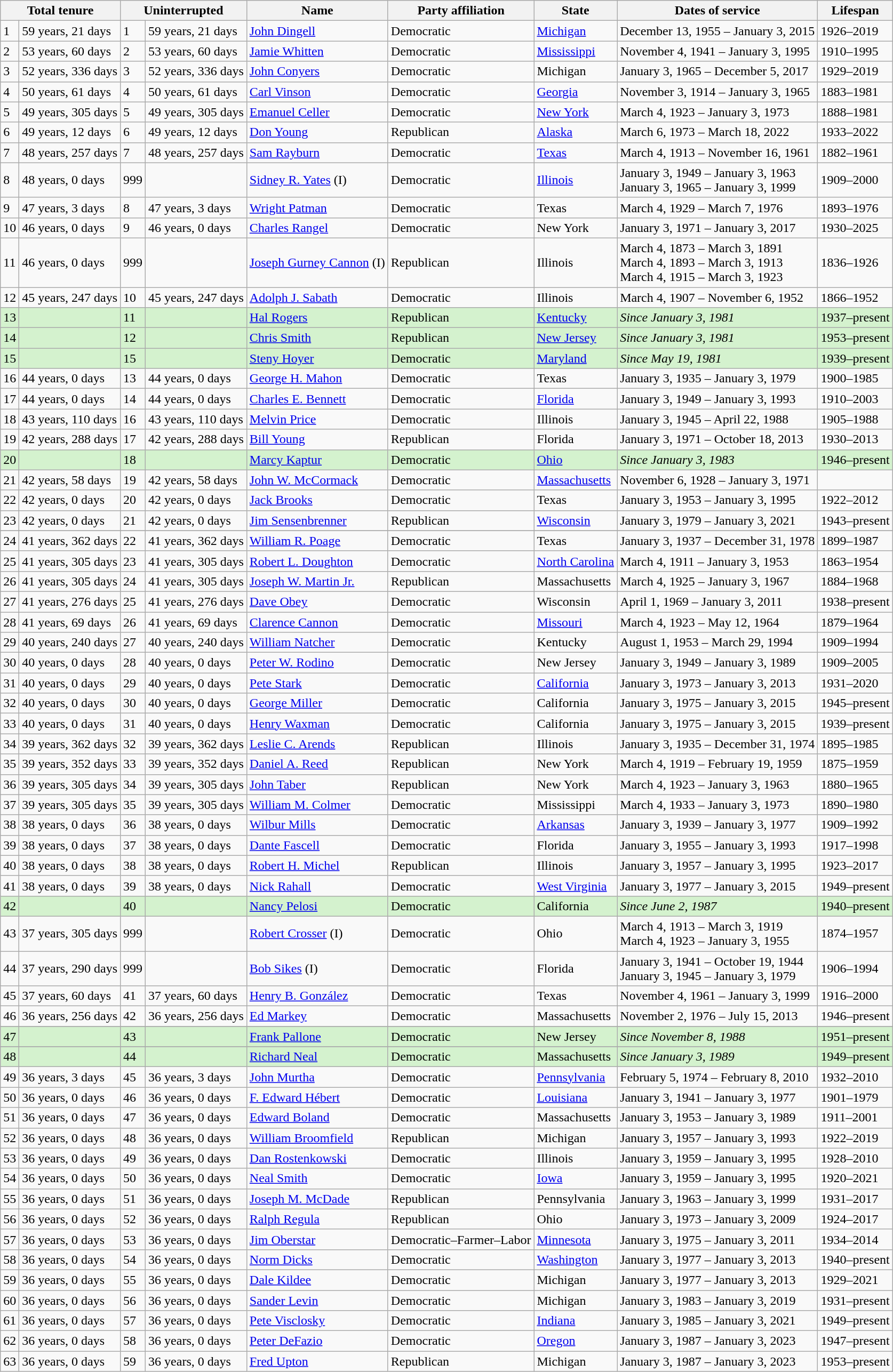<table class="wikitable sortable">
<tr>
<th colspan=2>Total tenure</th>
<th colspan=2>Uninterrupted</th>
<th>Name</th>
<th>Party affiliation</th>
<th>State</th>
<th>Dates of service</th>
<th>Lifespan</th>
</tr>
<tr>
<td>1</td>
<td>59 years, 21 days</td>
<td>1</td>
<td>59 years, 21 days</td>
<td><a href='#'>John Dingell</a></td>
<td>Democratic</td>
<td><a href='#'>Michigan</a></td>
<td>December 13, 1955 – January 3, 2015</td>
<td>1926–2019</td>
</tr>
<tr>
<td>2</td>
<td>53 years, 60 days</td>
<td>2</td>
<td>53 years, 60 days</td>
<td><a href='#'>Jamie Whitten</a></td>
<td>Democratic</td>
<td><a href='#'>Mississippi</a></td>
<td>November 4, 1941 – January 3, 1995</td>
<td>1910–1995</td>
</tr>
<tr>
<td>3</td>
<td>52 years, 336 days</td>
<td>3</td>
<td>52 years, 336 days</td>
<td><a href='#'>John Conyers</a></td>
<td>Democratic</td>
<td>Michigan</td>
<td>January 3, 1965 – December 5, 2017</td>
<td>1929–2019</td>
</tr>
<tr>
<td>4</td>
<td>50 years, 61 days</td>
<td>4</td>
<td>50 years, 61 days</td>
<td><a href='#'>Carl Vinson</a></td>
<td>Democratic</td>
<td><a href='#'>Georgia</a></td>
<td>November 3, 1914 – January 3, 1965</td>
<td>1883–1981</td>
</tr>
<tr>
<td>5</td>
<td>49 years, 305 days</td>
<td>5</td>
<td>49 years, 305 days</td>
<td><a href='#'>Emanuel Celler</a></td>
<td>Democratic</td>
<td><a href='#'>New York</a></td>
<td>March 4, 1923 – January 3, 1973</td>
<td>1888–1981</td>
</tr>
<tr>
<td>6</td>
<td>49 years, 12 days</td>
<td>6</td>
<td>49 years, 12 days</td>
<td><a href='#'>Don Young</a></td>
<td>Republican</td>
<td><a href='#'>Alaska</a></td>
<td>March 6, 1973 – March 18, 2022</td>
<td>1933–2022</td>
</tr>
<tr>
<td>7</td>
<td>48 years, 257 days</td>
<td>7</td>
<td>48 years, 257 days</td>
<td><a href='#'>Sam Rayburn</a></td>
<td>Democratic</td>
<td><a href='#'>Texas</a></td>
<td>March 4, 1913 – November 16, 1961</td>
<td>1882–1961</td>
</tr>
<tr>
<td>8</td>
<td>48 years, 0 days</td>
<td><span>999</span></td>
<td></td>
<td><a href='#'>Sidney R. Yates</a> (I)</td>
<td>Democratic</td>
<td><a href='#'>Illinois</a></td>
<td>January 3, 1949 – January 3, 1963<br>January 3, 1965 – January 3, 1999</td>
<td>1909–2000</td>
</tr>
<tr>
<td>9</td>
<td>47 years, 3 days</td>
<td>8</td>
<td>47 years, 3 days</td>
<td><a href='#'>Wright Patman</a></td>
<td>Democratic</td>
<td>Texas</td>
<td>March 4, 1929 – March 7, 1976</td>
<td>1893–1976</td>
</tr>
<tr>
<td>10</td>
<td>46 years, 0 days</td>
<td>9</td>
<td>46 years, 0 days</td>
<td><a href='#'>Charles Rangel</a></td>
<td>Democratic</td>
<td>New York</td>
<td>January 3, 1971 – January 3, 2017</td>
<td>1930–2025</td>
</tr>
<tr>
<td>11</td>
<td>46 years, 0 days</td>
<td><span>999</span></td>
<td></td>
<td><a href='#'>Joseph Gurney Cannon</a> (I)</td>
<td>Republican</td>
<td>Illinois</td>
<td>March 4, 1873 – March 3, 1891<br> March 4, 1893 – March 3, 1913<br>March 4, 1915 – March 3, 1923</td>
<td>1836–1926</td>
</tr>
<tr>
<td>12</td>
<td>45 years, 247 days</td>
<td>10</td>
<td>45 years, 247 days</td>
<td><a href='#'>Adolph J. Sabath</a></td>
<td>Democratic</td>
<td>Illinois</td>
<td>March 4, 1907 – November 6, 1952</td>
<td>1866–1952</td>
</tr>
<tr bgcolor="#D4F2CE">
<td>13</td>
<td></td>
<td>11</td>
<td></td>
<td><a href='#'>Hal Rogers</a></td>
<td>Republican</td>
<td><a href='#'>Kentucky</a></td>
<td><em>Since January 3, 1981</em></td>
<td>1937–present</td>
</tr>
<tr bgcolor="#D4F2CE">
<td>14</td>
<td></td>
<td>12</td>
<td></td>
<td><a href='#'>Chris Smith</a></td>
<td>Republican</td>
<td><a href='#'>New Jersey</a></td>
<td><em>Since January 3, 1981</em></td>
<td>1953–present</td>
</tr>
<tr bgcolor="#D4F2CE">
<td>15</td>
<td></td>
<td>15</td>
<td></td>
<td><a href='#'>Steny Hoyer</a></td>
<td>Democratic</td>
<td><a href='#'>Maryland</a></td>
<td><em>Since May 19, 1981</em></td>
<td>1939–present</td>
</tr>
<tr>
<td>16</td>
<td>44 years, 0 days</td>
<td>13</td>
<td>44 years, 0 days</td>
<td><a href='#'>George H. Mahon</a></td>
<td>Democratic</td>
<td>Texas</td>
<td>January 3, 1935 – January 3, 1979</td>
<td>1900–1985</td>
</tr>
<tr>
<td>17</td>
<td>44 years, 0 days</td>
<td>14</td>
<td>44 years, 0 days</td>
<td><a href='#'>Charles E. Bennett</a></td>
<td>Democratic</td>
<td><a href='#'>Florida</a></td>
<td>January 3, 1949 – January 3, 1993</td>
<td>1910–2003</td>
</tr>
<tr>
<td>18</td>
<td>43 years, 110 days</td>
<td>16</td>
<td>43 years, 110 days</td>
<td><a href='#'>Melvin Price</a></td>
<td>Democratic</td>
<td>Illinois</td>
<td>January 3, 1945 – April 22, 1988</td>
<td>1905–1988</td>
</tr>
<tr>
<td>19</td>
<td>42 years, 288 days</td>
<td>17</td>
<td>42 years, 288 days</td>
<td><a href='#'>Bill Young</a></td>
<td>Republican</td>
<td>Florida</td>
<td>January 3, 1971 – October 18, 2013</td>
<td>1930–2013</td>
</tr>
<tr bgcolor="#D4F2CE">
<td>20</td>
<td></td>
<td>18</td>
<td></td>
<td><a href='#'>Marcy Kaptur</a></td>
<td>Democratic</td>
<td><a href='#'>Ohio</a></td>
<td><em>Since January 3, 1983</em></td>
<td>1946–present</td>
</tr>
<tr>
<td>21</td>
<td>42 years, 58 days</td>
<td>19</td>
<td>42 years, 58 days</td>
<td><a href='#'>John W. McCormack</a></td>
<td>Democratic</td>
<td><a href='#'>Massachusetts</a></td>
<td>November 6, 1928 – January 3, 1971</td>
</tr>
<tr>
<td>22</td>
<td>42 years, 0 days</td>
<td>20</td>
<td>42 years, 0 days</td>
<td><a href='#'>Jack Brooks</a></td>
<td>Democratic</td>
<td>Texas</td>
<td>January 3, 1953 – January 3, 1995</td>
<td>1922–2012</td>
</tr>
<tr>
<td>23</td>
<td>42 years, 0 days</td>
<td>21</td>
<td>42 years, 0 days</td>
<td><a href='#'>Jim Sensenbrenner</a></td>
<td>Republican</td>
<td><a href='#'>Wisconsin</a></td>
<td>January 3, 1979 – January 3, 2021</td>
<td>1943–present</td>
</tr>
<tr>
</tr>
<tr>
<td>24</td>
<td>41 years, 362 days</td>
<td>22</td>
<td>41 years, 362 days</td>
<td><a href='#'>William R. Poage</a></td>
<td>Democratic</td>
<td>Texas</td>
<td>January 3, 1937 – December 31, 1978</td>
<td>1899–1987</td>
</tr>
<tr>
<td>25</td>
<td>41 years, 305 days</td>
<td>23</td>
<td>41 years, 305 days</td>
<td><a href='#'>Robert L. Doughton</a></td>
<td>Democratic</td>
<td><a href='#'>North Carolina</a></td>
<td>March 4, 1911 – January 3, 1953</td>
<td>1863–1954</td>
</tr>
<tr>
<td>26</td>
<td>41 years, 305 days</td>
<td>24</td>
<td>41 years, 305 days</td>
<td><a href='#'>Joseph W. Martin Jr.</a></td>
<td>Republican</td>
<td>Massachusetts</td>
<td>March 4, 1925 – January 3, 1967</td>
<td>1884–1968</td>
</tr>
<tr>
<td>27</td>
<td>41 years, 276 days</td>
<td>25</td>
<td>41 years, 276 days</td>
<td><a href='#'>Dave Obey</a></td>
<td>Democratic</td>
<td>Wisconsin</td>
<td>April 1, 1969 – January 3, 2011</td>
<td>1938–present</td>
</tr>
<tr>
<td>28</td>
<td>41 years, 69 days</td>
<td>26</td>
<td>41 years, 69 days</td>
<td><a href='#'>Clarence Cannon</a></td>
<td>Democratic</td>
<td><a href='#'>Missouri</a></td>
<td>March 4, 1923 – May 12, 1964</td>
<td>1879–1964</td>
</tr>
<tr>
<td>29</td>
<td>40 years, 240 days</td>
<td>27</td>
<td>40 years, 240 days</td>
<td><a href='#'>William Natcher</a></td>
<td>Democratic</td>
<td>Kentucky</td>
<td>August 1, 1953 – March 29, 1994</td>
<td>1909–1994</td>
</tr>
<tr>
<td>30</td>
<td>40 years, 0 days</td>
<td>28</td>
<td>40 years, 0 days</td>
<td><a href='#'>Peter W. Rodino</a></td>
<td>Democratic</td>
<td>New Jersey</td>
<td>January 3, 1949 – January 3, 1989</td>
<td>1909–2005</td>
</tr>
<tr>
<td>31</td>
<td>40 years, 0 days</td>
<td>29</td>
<td>40 years, 0 days</td>
<td><a href='#'>Pete Stark</a></td>
<td>Democratic</td>
<td><a href='#'>California</a></td>
<td>January 3, 1973 – January 3, 2013</td>
<td>1931–2020</td>
</tr>
<tr>
<td>32</td>
<td>40 years, 0 days</td>
<td>30</td>
<td>40 years, 0 days</td>
<td><a href='#'>George Miller</a></td>
<td>Democratic</td>
<td>California</td>
<td>January 3, 1975 – January 3, 2015</td>
<td>1945–present</td>
</tr>
<tr>
<td>33</td>
<td>40 years, 0 days</td>
<td>31</td>
<td>40 years, 0 days</td>
<td><a href='#'>Henry Waxman</a></td>
<td>Democratic</td>
<td>California</td>
<td>January 3, 1975 – January 3, 2015</td>
<td>1939–present</td>
</tr>
<tr>
<td>34</td>
<td>39 years, 362 days</td>
<td>32</td>
<td>39 years, 362 days</td>
<td><a href='#'>Leslie C. Arends</a></td>
<td>Republican</td>
<td>Illinois</td>
<td>January 3, 1935 – December 31, 1974</td>
<td>1895–1985</td>
</tr>
<tr>
<td>35</td>
<td>39 years, 352 days</td>
<td>33</td>
<td>39 years, 352 days</td>
<td><a href='#'>Daniel A. Reed</a></td>
<td>Republican</td>
<td>New York</td>
<td>March 4, 1919 – February 19, 1959</td>
<td>1875–1959</td>
</tr>
<tr>
<td>36</td>
<td>39 years, 305 days</td>
<td>34</td>
<td>39 years, 305 days</td>
<td><a href='#'>John Taber</a></td>
<td>Republican</td>
<td>New York</td>
<td>March 4, 1923 – January 3, 1963</td>
<td>1880–1965</td>
</tr>
<tr>
<td>37</td>
<td>39 years, 305 days</td>
<td>35</td>
<td>39 years, 305 days</td>
<td><a href='#'>William M. Colmer</a></td>
<td>Democratic</td>
<td>Mississippi</td>
<td>March 4, 1933 – January 3, 1973</td>
<td>1890–1980</td>
</tr>
<tr>
<td>38</td>
<td>38 years, 0 days</td>
<td>36</td>
<td>38 years, 0 days</td>
<td><a href='#'>Wilbur Mills</a></td>
<td>Democratic</td>
<td><a href='#'>Arkansas</a></td>
<td>January 3, 1939 – January 3, 1977</td>
<td>1909–1992</td>
</tr>
<tr>
<td>39</td>
<td>38 years, 0 days</td>
<td>37</td>
<td>38 years, 0 days</td>
<td><a href='#'>Dante Fascell</a></td>
<td>Democratic</td>
<td>Florida</td>
<td>January 3, 1955 – January 3, 1993</td>
<td>1917–1998</td>
</tr>
<tr>
<td>40</td>
<td>38 years, 0 days</td>
<td>38</td>
<td>38 years, 0 days</td>
<td><a href='#'>Robert H. Michel</a></td>
<td>Republican</td>
<td>Illinois</td>
<td>January 3, 1957 – January 3, 1995</td>
<td>1923–2017</td>
</tr>
<tr>
<td>41</td>
<td>38 years, 0 days</td>
<td>39</td>
<td>38 years, 0 days</td>
<td><a href='#'>Nick Rahall</a></td>
<td>Democratic</td>
<td><a href='#'>West Virginia</a></td>
<td>January 3, 1977 – January 3, 2015</td>
<td>1949–present</td>
</tr>
<tr bgcolor="#D4F2CE">
<td>42</td>
<td></td>
<td>40</td>
<td></td>
<td><a href='#'>Nancy Pelosi</a></td>
<td>Democratic</td>
<td>California</td>
<td><em>Since June 2, 1987</em></td>
<td>1940–present</td>
</tr>
<tr>
<td>43</td>
<td>37 years, 305 days</td>
<td><span>999</span></td>
<td></td>
<td><a href='#'>Robert Crosser</a> (I)</td>
<td>Democratic</td>
<td>Ohio</td>
<td>March 4, 1913 – March 3, 1919<br>March 4, 1923 – January 3, 1955</td>
<td>1874–1957</td>
</tr>
<tr>
<td>44</td>
<td>37 years, 290 days</td>
<td><span>999</span></td>
<td></td>
<td><a href='#'>Bob Sikes</a> (I)</td>
<td>Democratic</td>
<td>Florida</td>
<td>January 3, 1941 – October 19, 1944<br>January 3, 1945 – January 3, 1979</td>
<td>1906–1994</td>
</tr>
<tr>
<td>45</td>
<td>37 years, 60 days</td>
<td>41</td>
<td>37 years, 60 days</td>
<td><a href='#'>Henry B. González</a></td>
<td>Democratic</td>
<td>Texas</td>
<td>November 4, 1961 – January 3, 1999</td>
<td>1916–2000</td>
</tr>
<tr>
<td>46</td>
<td>36 years, 256 days</td>
<td>42</td>
<td>36 years, 256 days</td>
<td><a href='#'>Ed Markey</a></td>
<td>Democratic</td>
<td>Massachusetts</td>
<td>November 2, 1976 – July 15, 2013</td>
<td>1946–present</td>
</tr>
<tr>
</tr>
<tr bgcolor="#D4F2CE">
<td>47</td>
<td></td>
<td>43</td>
<td></td>
<td><a href='#'>Frank Pallone</a></td>
<td>Democratic</td>
<td>New Jersey</td>
<td><em>Since November 8, 1988</em></td>
<td>1951–present</td>
</tr>
<tr>
</tr>
<tr bgcolor="#D4F2CE">
<td>48</td>
<td></td>
<td>44</td>
<td></td>
<td><a href='#'>Richard Neal</a></td>
<td>Democratic</td>
<td>Massachusetts</td>
<td><em>Since January 3, 1989</em></td>
<td>1949–present</td>
</tr>
<tr>
<td>49</td>
<td>36 years, 3 days</td>
<td>45</td>
<td>36 years, 3 days</td>
<td><a href='#'>John Murtha</a></td>
<td>Democratic</td>
<td><a href='#'>Pennsylvania</a></td>
<td>February 5, 1974 – February 8, 2010</td>
<td>1932–2010</td>
</tr>
<tr>
<td>50</td>
<td>36 years, 0 days</td>
<td>46</td>
<td>36 years, 0 days</td>
<td><a href='#'>F. Edward Hébert</a></td>
<td>Democratic</td>
<td><a href='#'>Louisiana</a></td>
<td>January 3, 1941 – January 3, 1977</td>
<td>1901–1979</td>
</tr>
<tr>
<td>51</td>
<td>36 years, 0 days</td>
<td>47</td>
<td>36 years, 0 days</td>
<td><a href='#'>Edward Boland</a></td>
<td>Democratic</td>
<td>Massachusetts</td>
<td>January 3, 1953 – January 3, 1989</td>
<td>1911–2001</td>
</tr>
<tr>
<td>52</td>
<td>36 years, 0 days</td>
<td>48</td>
<td>36 years, 0 days</td>
<td><a href='#'>William Broomfield</a></td>
<td>Republican</td>
<td>Michigan</td>
<td>January 3, 1957 – January 3, 1993</td>
<td>1922–2019</td>
</tr>
<tr>
<td>53</td>
<td>36 years, 0 days</td>
<td>49</td>
<td>36 years, 0 days</td>
<td><a href='#'>Dan Rostenkowski</a></td>
<td>Democratic</td>
<td>Illinois</td>
<td>January 3, 1959 – January 3, 1995</td>
<td>1928–2010</td>
</tr>
<tr>
<td>54</td>
<td>36 years, 0 days</td>
<td>50</td>
<td>36 years, 0 days</td>
<td><a href='#'>Neal Smith</a></td>
<td>Democratic</td>
<td><a href='#'>Iowa</a></td>
<td>January 3, 1959 – January 3, 1995</td>
<td>1920–2021</td>
</tr>
<tr>
<td>55</td>
<td>36 years, 0 days</td>
<td>51</td>
<td>36 years, 0 days</td>
<td><a href='#'>Joseph M. McDade</a></td>
<td>Republican</td>
<td>Pennsylvania</td>
<td>January 3, 1963 – January 3, 1999</td>
<td>1931–2017</td>
</tr>
<tr>
<td>56</td>
<td>36 years, 0 days</td>
<td>52</td>
<td>36 years, 0 days</td>
<td><a href='#'>Ralph Regula</a></td>
<td>Republican</td>
<td>Ohio</td>
<td>January 3, 1973 – January 3, 2009</td>
<td>1924–2017</td>
</tr>
<tr>
<td>57</td>
<td>36 years, 0 days</td>
<td>53</td>
<td>36 years, 0 days</td>
<td><a href='#'>Jim Oberstar</a></td>
<td>Democratic–Farmer–Labor</td>
<td><a href='#'>Minnesota</a></td>
<td>January 3, 1975 – January 3, 2011</td>
<td>1934–2014</td>
</tr>
<tr>
<td>58</td>
<td>36 years, 0 days</td>
<td>54</td>
<td>36 years, 0 days</td>
<td><a href='#'>Norm Dicks</a></td>
<td>Democratic</td>
<td><a href='#'>Washington</a></td>
<td>January 3, 1977 – January 3, 2013</td>
<td>1940–present</td>
</tr>
<tr>
<td>59</td>
<td>36 years, 0 days</td>
<td>55</td>
<td>36 years, 0 days</td>
<td><a href='#'>Dale Kildee</a></td>
<td>Democratic</td>
<td>Michigan</td>
<td>January 3, 1977 – January 3, 2013</td>
<td>1929–2021</td>
</tr>
<tr>
<td>60</td>
<td>36 years, 0 days</td>
<td>56</td>
<td>36 years, 0 days</td>
<td><a href='#'>Sander Levin</a></td>
<td>Democratic</td>
<td>Michigan</td>
<td>January 3, 1983 – January 3, 2019</td>
<td>1931–present</td>
</tr>
<tr>
<td>61</td>
<td>36 years, 0 days</td>
<td>57</td>
<td>36 years, 0 days</td>
<td><a href='#'>Pete Visclosky</a></td>
<td>Democratic</td>
<td><a href='#'>Indiana</a></td>
<td>January 3, 1985 – January 3, 2021</td>
<td>1949–present</td>
</tr>
<tr>
<td>62</td>
<td>36 years, 0 days</td>
<td>58</td>
<td>36 years, 0 days</td>
<td><a href='#'>Peter DeFazio</a></td>
<td>Democratic</td>
<td><a href='#'>Oregon</a></td>
<td>January 3, 1987 – January 3, 2023</td>
<td>1947–present</td>
</tr>
<tr>
<td>63</td>
<td>36 years, 0 days</td>
<td>59</td>
<td>36 years, 0 days</td>
<td><a href='#'>Fred Upton</a></td>
<td>Republican</td>
<td>Michigan</td>
<td>January 3, 1987 – January 3, 2023</td>
<td>1953–present</td>
</tr>
</table>
